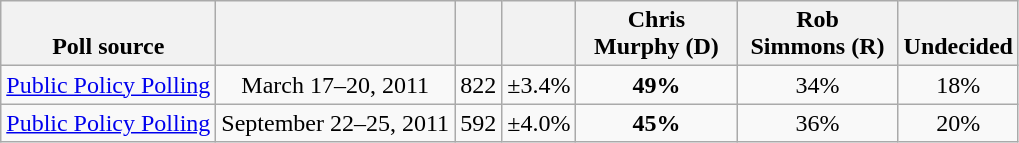<table class="wikitable" style="text-align:center">
<tr valign= bottom>
<th>Poll source</th>
<th></th>
<th></th>
<th></th>
<th style="width:100px;">Chris<br>Murphy (D)</th>
<th style="width:100px;">Rob<br>Simmons (R)</th>
<th>Undecided</th>
</tr>
<tr>
<td align=left><a href='#'>Public Policy Polling</a></td>
<td>March 17–20, 2011</td>
<td>822</td>
<td>±3.4%</td>
<td><strong>49%</strong></td>
<td>34%</td>
<td>18%</td>
</tr>
<tr>
<td align=left><a href='#'>Public Policy Polling</a></td>
<td>September 22–25, 2011</td>
<td>592</td>
<td>±4.0%</td>
<td><strong>45%</strong></td>
<td>36%</td>
<td>20%</td>
</tr>
</table>
